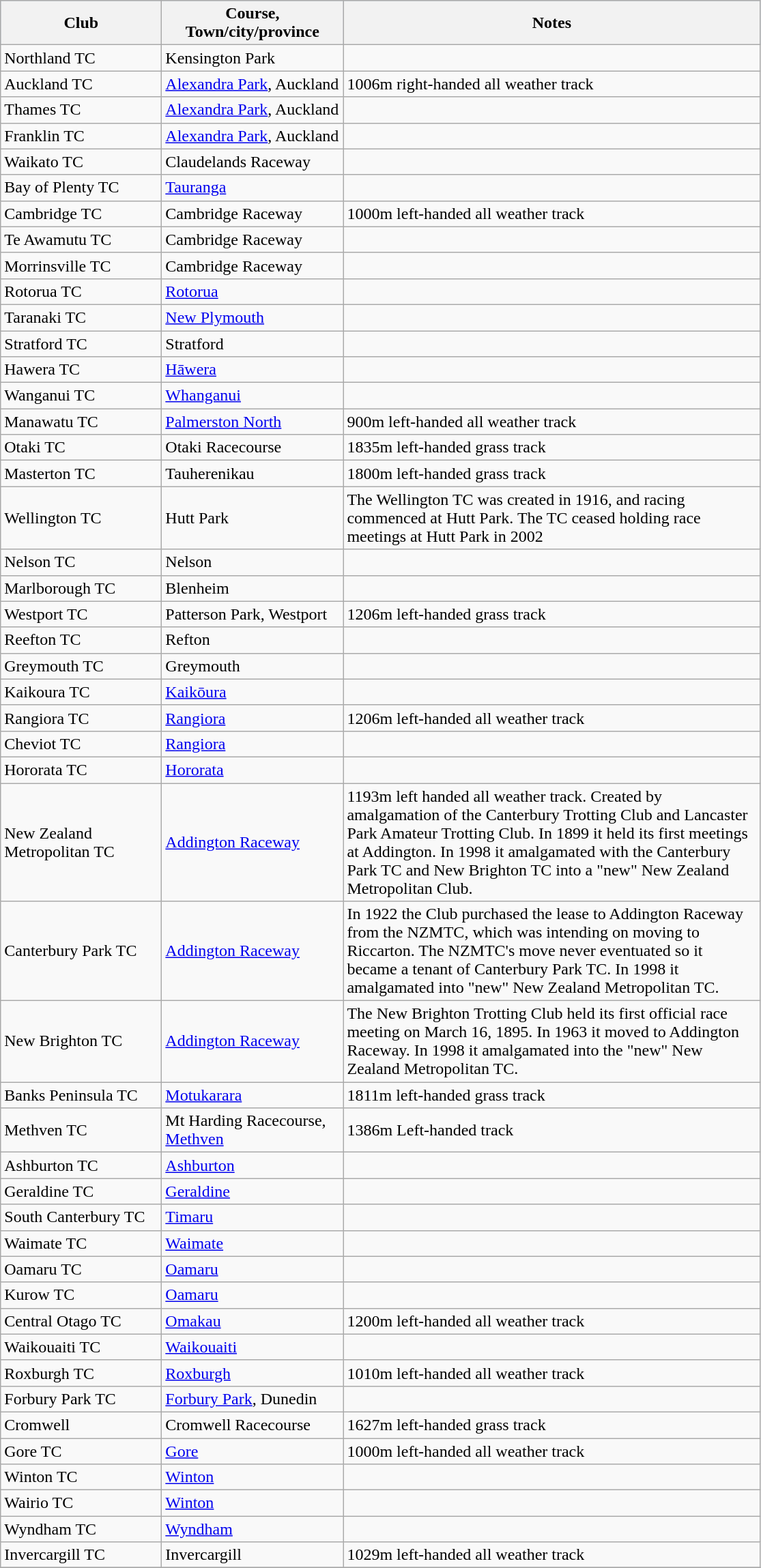<table class = "wikitable sortable" | border="1" cellpadding="0" style="border-collapse:collapse; font-size:100%">
<tr bgcolor="LightSteelBlue" align="center">
<th width="150px"><strong>Club</strong><br></th>
<th width="170px"><strong>Course, Town/city/province</strong> <br></th>
<th width="400px"><strong>Notes</strong> <br></th>
</tr>
<tr>
<td>Northland TC</td>
<td>Kensington Park</td>
<td></td>
</tr>
<tr>
<td>Auckland TC</td>
<td><a href='#'>Alexandra Park</a>, Auckland</td>
<td>1006m right-handed all weather track</td>
</tr>
<tr>
<td>Thames TC</td>
<td><a href='#'>Alexandra Park</a>, Auckland</td>
<td></td>
</tr>
<tr>
<td>Franklin TC</td>
<td><a href='#'>Alexandra Park</a>, Auckland</td>
<td></td>
</tr>
<tr>
<td>Waikato TC</td>
<td>Claudelands Raceway</td>
<td></td>
</tr>
<tr>
<td>Bay of Plenty TC</td>
<td><a href='#'>Tauranga</a></td>
<td></td>
</tr>
<tr>
<td>Cambridge TC</td>
<td>Cambridge Raceway</td>
<td>1000m left-handed all weather track</td>
</tr>
<tr>
<td>Te Awamutu TC</td>
<td>Cambridge Raceway</td>
<td></td>
</tr>
<tr>
<td>Morrinsville TC</td>
<td>Cambridge Raceway</td>
<td></td>
</tr>
<tr>
<td>Rotorua TC</td>
<td><a href='#'>Rotorua</a></td>
<td></td>
</tr>
<tr>
<td>Taranaki TC</td>
<td><a href='#'>New Plymouth</a></td>
<td></td>
</tr>
<tr>
<td>Stratford TC</td>
<td>Stratford</td>
<td></td>
</tr>
<tr>
<td>Hawera TC</td>
<td><a href='#'>Hāwera</a></td>
<td></td>
</tr>
<tr>
<td>Wanganui TC</td>
<td><a href='#'>Whanganui</a></td>
<td></td>
</tr>
<tr>
<td>Manawatu TC</td>
<td><a href='#'>Palmerston North</a></td>
<td>900m left-handed all weather track</td>
</tr>
<tr>
<td>Otaki TC</td>
<td>Otaki Racecourse</td>
<td>1835m left-handed grass track</td>
</tr>
<tr>
<td>Masterton TC</td>
<td>Tauherenikau</td>
<td>1800m left-handed grass track</td>
</tr>
<tr>
<td>Wellington TC</td>
<td>Hutt Park</td>
<td>The Wellington TC was created in 1916, and racing commenced at Hutt Park. The TC ceased holding race meetings at Hutt Park in 2002</td>
</tr>
<tr>
<td>Nelson TC</td>
<td>Nelson</td>
<td></td>
</tr>
<tr>
<td>Marlborough TC</td>
<td>Blenheim</td>
<td></td>
</tr>
<tr>
<td>Westport TC</td>
<td>Patterson Park, Westport</td>
<td>1206m left-handed grass track</td>
</tr>
<tr>
<td>Reefton TC</td>
<td>Refton</td>
<td></td>
</tr>
<tr>
<td>Greymouth TC</td>
<td>Greymouth</td>
<td></td>
</tr>
<tr>
<td>Kaikoura TC</td>
<td><a href='#'>Kaikōura</a></td>
<td></td>
</tr>
<tr>
<td>Rangiora TC</td>
<td><a href='#'>Rangiora</a></td>
<td>1206m left-handed all weather track</td>
</tr>
<tr>
<td>Cheviot TC</td>
<td><a href='#'>Rangiora</a></td>
<td></td>
</tr>
<tr>
<td>Hororata TC</td>
<td><a href='#'>Hororata</a></td>
<td></td>
</tr>
<tr>
<td>New Zealand Metropolitan TC</td>
<td><a href='#'>Addington Raceway</a></td>
<td>1193m left handed all weather track. Created by amalgamation of the Canterbury Trotting Club and Lancaster Park Amateur Trotting Club.  In 1899 it held its first meetings at Addington. In 1998 it amalgamated with the Canterbury Park TC and New Brighton TC into a "new" New Zealand Metropolitan Club.</td>
</tr>
<tr>
<td>Canterbury Park TC</td>
<td><a href='#'>Addington Raceway</a></td>
<td>In 1922 the Club purchased the lease to Addington Raceway from the NZMTC, which was intending on moving to Riccarton. The NZMTC's move never eventuated so it became a tenant of Canterbury Park TC.  In 1998 it amalgamated into "new" New Zealand Metropolitan TC.</td>
</tr>
<tr>
<td>New Brighton TC</td>
<td><a href='#'>Addington Raceway</a></td>
<td>The New Brighton Trotting Club held its first official race meeting on March 16, 1895. In 1963 it moved to Addington Raceway. In 1998 it amalgamated into the "new" New Zealand Metropolitan TC.</td>
</tr>
<tr>
<td>Banks Peninsula TC</td>
<td><a href='#'>Motukarara</a></td>
<td>1811m left-handed grass track</td>
</tr>
<tr>
<td>Methven TC</td>
<td>Mt Harding Racecourse, <a href='#'>Methven</a></td>
<td>1386m Left-handed track</td>
</tr>
<tr>
<td>Ashburton TC</td>
<td><a href='#'>Ashburton</a></td>
<td></td>
</tr>
<tr>
<td>Geraldine TC</td>
<td><a href='#'>Geraldine</a></td>
<td></td>
</tr>
<tr>
<td>South Canterbury TC</td>
<td><a href='#'>Timaru</a></td>
<td></td>
</tr>
<tr>
<td>Waimate TC</td>
<td><a href='#'>Waimate</a></td>
<td></td>
</tr>
<tr>
<td>Oamaru TC</td>
<td><a href='#'>Oamaru</a></td>
<td></td>
</tr>
<tr>
<td>Kurow TC</td>
<td><a href='#'>Oamaru</a></td>
<td></td>
</tr>
<tr>
<td>Central Otago TC</td>
<td><a href='#'>Omakau</a></td>
<td>1200m left-handed all weather track</td>
</tr>
<tr>
<td>Waikouaiti TC</td>
<td><a href='#'>Waikouaiti</a></td>
<td></td>
</tr>
<tr>
<td>Roxburgh TC</td>
<td><a href='#'>Roxburgh</a></td>
<td>1010m left-handed all weather track</td>
</tr>
<tr>
<td>Forbury Park TC</td>
<td><a href='#'>Forbury Park</a>, Dunedin</td>
<td></td>
</tr>
<tr>
<td>Cromwell</td>
<td>Cromwell Racecourse</td>
<td>1627m left-handed grass track</td>
</tr>
<tr>
<td>Gore TC</td>
<td><a href='#'>Gore</a></td>
<td>1000m left-handed all weather track</td>
</tr>
<tr>
<td>Winton TC</td>
<td><a href='#'>Winton</a></td>
<td></td>
</tr>
<tr>
<td>Wairio TC</td>
<td><a href='#'>Winton</a></td>
<td></td>
</tr>
<tr>
<td>Wyndham TC</td>
<td><a href='#'>Wyndham</a></td>
<td></td>
</tr>
<tr>
<td>Invercargill TC</td>
<td>Invercargill</td>
<td>1029m left-handed all weather track</td>
</tr>
<tr>
</tr>
</table>
